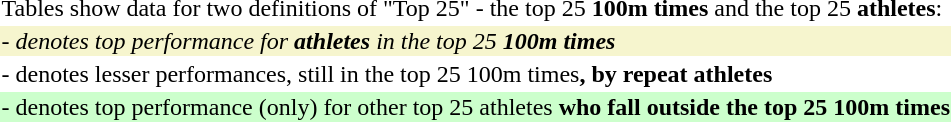<table style="wikitable">
<tr>
<td>Tables show data for two definitions of "Top 25" - the top 25 <strong>100m times</strong> and the top 25 <strong>athletes</strong>:</td>
</tr>
<tr>
<td style="background: #f6F5CE"><em>- denotes top performance for <strong>athletes</strong> in the top 25 <strong>100m times<strong><em></td>
</tr>
<tr>
<td></em>- denotes lesser performances, still in the top 25 </strong>100m times<strong>, by repeat athletes<em></td>
</tr>
<tr>
<td style="background: #CCFFCC"></em>- denotes top performance (only) for other top 25 </strong>athletes<strong> who fall outside the top 25 100m times<em></td>
</tr>
</table>
